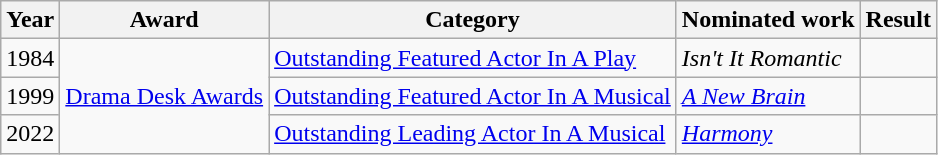<table class="wikitable">
<tr>
<th>Year</th>
<th>Award</th>
<th>Category</th>
<th>Nominated work</th>
<th>Result</th>
</tr>
<tr>
<td>1984</td>
<td rowspan=3><a href='#'>Drama Desk Awards</a></td>
<td><a href='#'>Outstanding Featured Actor In A Play</a></td>
<td><em>Isn't It Romantic</em></td>
<td></td>
</tr>
<tr>
<td>1999</td>
<td><a href='#'>Outstanding Featured Actor In A Musical</a></td>
<td><em><a href='#'>A New Brain</a></em></td>
<td></td>
</tr>
<tr>
<td>2022</td>
<td><a href='#'>Outstanding Leading Actor In A Musical</a></td>
<td><a href='#'><em>Harmony</em></a></td>
<td></td>
</tr>
</table>
